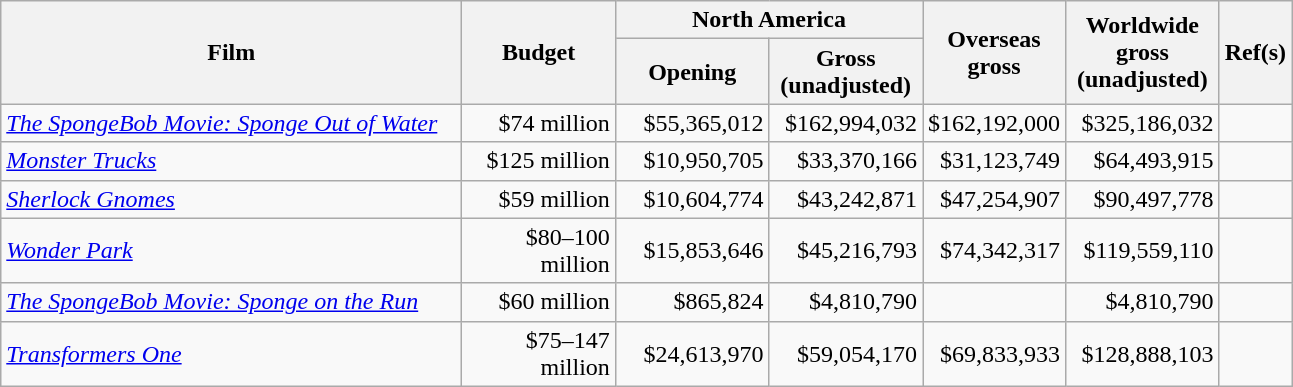<table class="sortable wikitable" style="text-align: right;">
<tr>
<th rowspan="2" width="300">Film</th>
<th rowspan="2" width="95">Budget</th>
<th colspan="2">North America</th>
<th rowspan="2">Overseas<br>gross</th>
<th rowspan="2" width="95">Worldwide gross<br>(unadjusted)</th>
<th rowspan="2">Ref(s)</th>
</tr>
<tr>
<th width="95">Opening</th>
<th width="95">Gross<br>(unadjusted)</th>
</tr>
<tr>
<td style="text-align:left;"><em><a href='#'>The SpongeBob Movie: Sponge Out of Water</a></em></td>
<td>$74 million</td>
<td>$55,365,012</td>
<td>$162,994,032</td>
<td>$162,192,000</td>
<td>$325,186,032</td>
<td></td>
</tr>
<tr>
<td style="text-align:left;"><em><a href='#'>Monster Trucks</a></em></td>
<td>$125 million</td>
<td>$10,950,705</td>
<td>$33,370,166</td>
<td>$31,123,749</td>
<td>$64,493,915</td>
<td></td>
</tr>
<tr>
<td style="text-align:left;"><em><a href='#'>Sherlock Gnomes</a></em></td>
<td>$59 million</td>
<td>$10,604,774</td>
<td>$43,242,871</td>
<td>$47,254,907</td>
<td>$90,497,778</td>
<td></td>
</tr>
<tr>
<td style="text-align:left;"><em><a href='#'>Wonder Park</a></em></td>
<td>$80–100 million</td>
<td>$15,853,646</td>
<td>$45,216,793</td>
<td>$74,342,317</td>
<td>$119,559,110</td>
<td></td>
</tr>
<tr>
<td style="text-align:left;"><em><a href='#'>The SpongeBob Movie: Sponge on the Run</a></em></td>
<td>$60 million</td>
<td>$865,824</td>
<td>$4,810,790</td>
<td></td>
<td>$4,810,790</td>
<td></td>
</tr>
<tr>
<td style="text-align:left;"><em><a href='#'>Transformers One</a></em></td>
<td>$75–147 million</td>
<td>$24,613,970</td>
<td>$59,054,170</td>
<td>$69,833,933</td>
<td>$128,888,103</td>
<td></td>
</tr>
</table>
